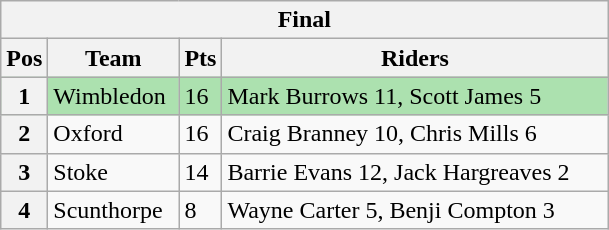<table class="wikitable">
<tr>
<th colspan="4">Final</th>
</tr>
<tr>
<th width=20>Pos</th>
<th width=80>Team</th>
<th width=20>Pts</th>
<th width=250>Riders</th>
</tr>
<tr style="background:#ACE1AF;">
<th>1</th>
<td>Wimbledon</td>
<td>16</td>
<td>Mark Burrows 11, Scott James 5</td>
</tr>
<tr>
<th>2</th>
<td>Oxford</td>
<td>16</td>
<td>Craig Branney 10, Chris Mills 6</td>
</tr>
<tr>
<th>3</th>
<td>Stoke</td>
<td>14</td>
<td>Barrie Evans 12, Jack Hargreaves 2</td>
</tr>
<tr>
<th>4</th>
<td>Scunthorpe</td>
<td>8</td>
<td>Wayne Carter 5, Benji Compton 3</td>
</tr>
</table>
